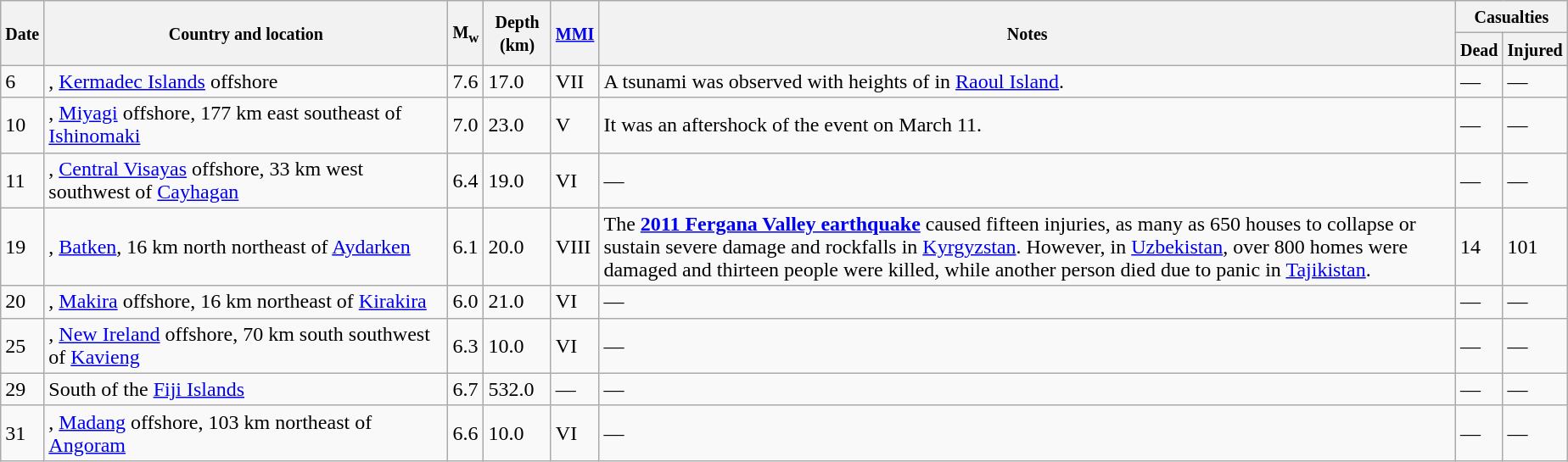<table class="wikitable sortable" style="border:1px black; margin-left:1em;">
<tr>
<th rowspan="2"><small>Date</small></th>
<th rowspan="2" style="width: 310px"><small>Country and location</small></th>
<th rowspan="2"><small>M<sub>w</sub></small></th>
<th rowspan="2"><small>Depth (km)</small></th>
<th rowspan="2"><small><a href='#'>MMI</a></small></th>
<th rowspan="2" class="unsortable"><small>Notes</small></th>
<th colspan="2"><small>Casualties</small></th>
</tr>
<tr>
<th><small>Dead</small></th>
<th><small>Injured</small></th>
</tr>
<tr>
<td>6</td>
<td>, <a href='#'>Kermadec Islands</a> offshore</td>
<td>7.6</td>
<td>17.0</td>
<td>VII</td>
<td>A tsunami was observed with heights of  in <a href='#'>Raoul Island</a>.</td>
<td>—</td>
<td>—</td>
</tr>
<tr>
<td>10</td>
<td>, <a href='#'>Miyagi</a> offshore, 177 km east southeast of <a href='#'>Ishinomaki</a></td>
<td>7.0</td>
<td>23.0</td>
<td>V</td>
<td>It was an aftershock of the event on March 11.</td>
<td>—</td>
<td>—</td>
</tr>
<tr>
<td>11</td>
<td>, <a href='#'>Central Visayas</a> offshore, 33 km west southwest of <a href='#'>Cayhagan</a></td>
<td>6.4</td>
<td>19.0</td>
<td>VI</td>
<td>—</td>
<td>—</td>
<td>—</td>
</tr>
<tr>
<td>19</td>
<td>, <a href='#'>Batken</a>, 16 km north northeast of <a href='#'>Aydarken</a></td>
<td>6.1</td>
<td>20.0</td>
<td>VIII</td>
<td>The <strong><a href='#'>2011 Fergana Valley earthquake</a></strong> caused fifteen injuries, as many as 650 houses to collapse or sustain severe damage and rockfalls in <a href='#'>Kyrgyzstan</a>. However, in <a href='#'>Uzbekistan</a>, over 800 homes were damaged and thirteen people were killed, while another person died due to panic in <a href='#'>Tajikistan</a>.</td>
<td>14</td>
<td>101</td>
</tr>
<tr>
<td>20</td>
<td>, <a href='#'>Makira</a> offshore, 16 km northeast of <a href='#'>Kirakira</a></td>
<td>6.0</td>
<td>21.0</td>
<td>VI</td>
<td>—</td>
<td>—</td>
<td>—</td>
</tr>
<tr>
<td>25</td>
<td>, <a href='#'>New Ireland</a> offshore, 70 km south southwest of <a href='#'>Kavieng</a></td>
<td>6.3</td>
<td>10.0</td>
<td>VI</td>
<td>—</td>
<td>—</td>
<td>—</td>
</tr>
<tr>
<td>29</td>
<td> South of the <a href='#'>Fiji Islands</a></td>
<td>6.7</td>
<td>532.0</td>
<td>—</td>
<td>—</td>
<td>—</td>
<td>—</td>
</tr>
<tr>
<td>31</td>
<td>, <a href='#'>Madang</a> offshore, 103 km northeast of <a href='#'>Angoram</a></td>
<td>6.6</td>
<td>10.0</td>
<td>VI</td>
<td>—</td>
<td>—</td>
<td>—</td>
</tr>
<tr>
</tr>
</table>
